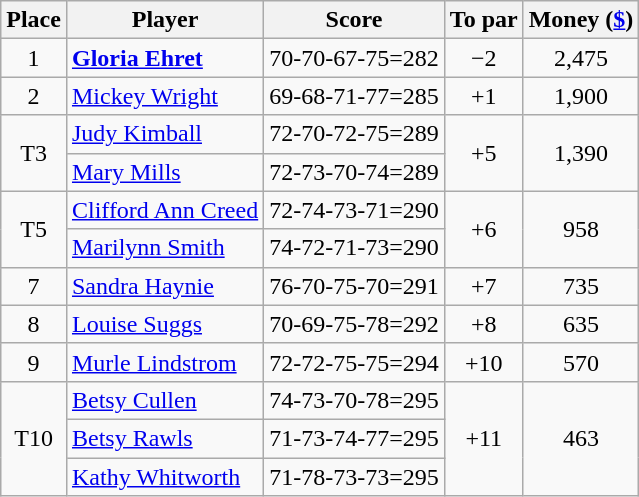<table class="wikitable">
<tr>
<th>Place</th>
<th>Player</th>
<th>Score</th>
<th>To par</th>
<th>Money (<a href='#'>$</a>)</th>
</tr>
<tr>
<td align=center>1</td>
<td> <strong><a href='#'>Gloria Ehret</a></strong></td>
<td>70-70-67-75=282</td>
<td align=center>−2</td>
<td align=center>2,475</td>
</tr>
<tr>
<td align=center>2</td>
<td> <a href='#'>Mickey Wright</a></td>
<td>69-68-71-77=285</td>
<td align=center>+1</td>
<td align=center>1,900</td>
</tr>
<tr>
<td align=center rowspan=2>T3</td>
<td> <a href='#'>Judy Kimball</a></td>
<td>72-70-72-75=289</td>
<td align=center rowspan=2>+5</td>
<td align=center rowspan=2>1,390</td>
</tr>
<tr>
<td> <a href='#'>Mary Mills</a></td>
<td>72-73-70-74=289</td>
</tr>
<tr>
<td align=center rowspan=2>T5</td>
<td> <a href='#'>Clifford Ann Creed</a></td>
<td>72-74-73-71=290</td>
<td align=center rowspan=2>+6</td>
<td align=center rowspan=2>958</td>
</tr>
<tr>
<td> <a href='#'>Marilynn Smith</a></td>
<td>74-72-71-73=290</td>
</tr>
<tr>
<td align=center>7</td>
<td> <a href='#'>Sandra Haynie</a></td>
<td>76-70-75-70=291</td>
<td align=center>+7</td>
<td align=center>735</td>
</tr>
<tr>
<td align=center>8</td>
<td> <a href='#'>Louise Suggs</a></td>
<td>70-69-75-78=292</td>
<td align=center>+8</td>
<td align=center>635</td>
</tr>
<tr>
<td align=center>9</td>
<td> <a href='#'>Murle Lindstrom</a></td>
<td>72-72-75-75=294</td>
<td align=center>+10</td>
<td align=center>570</td>
</tr>
<tr>
<td align=center rowspan=3>T10</td>
<td> <a href='#'>Betsy Cullen</a></td>
<td>74-73-70-78=295</td>
<td align=center rowspan=3>+11</td>
<td align=center rowspan=3>463</td>
</tr>
<tr>
<td> <a href='#'>Betsy Rawls</a></td>
<td>71-73-74-77=295</td>
</tr>
<tr>
<td> <a href='#'>Kathy Whitworth</a></td>
<td>71-78-73-73=295</td>
</tr>
</table>
